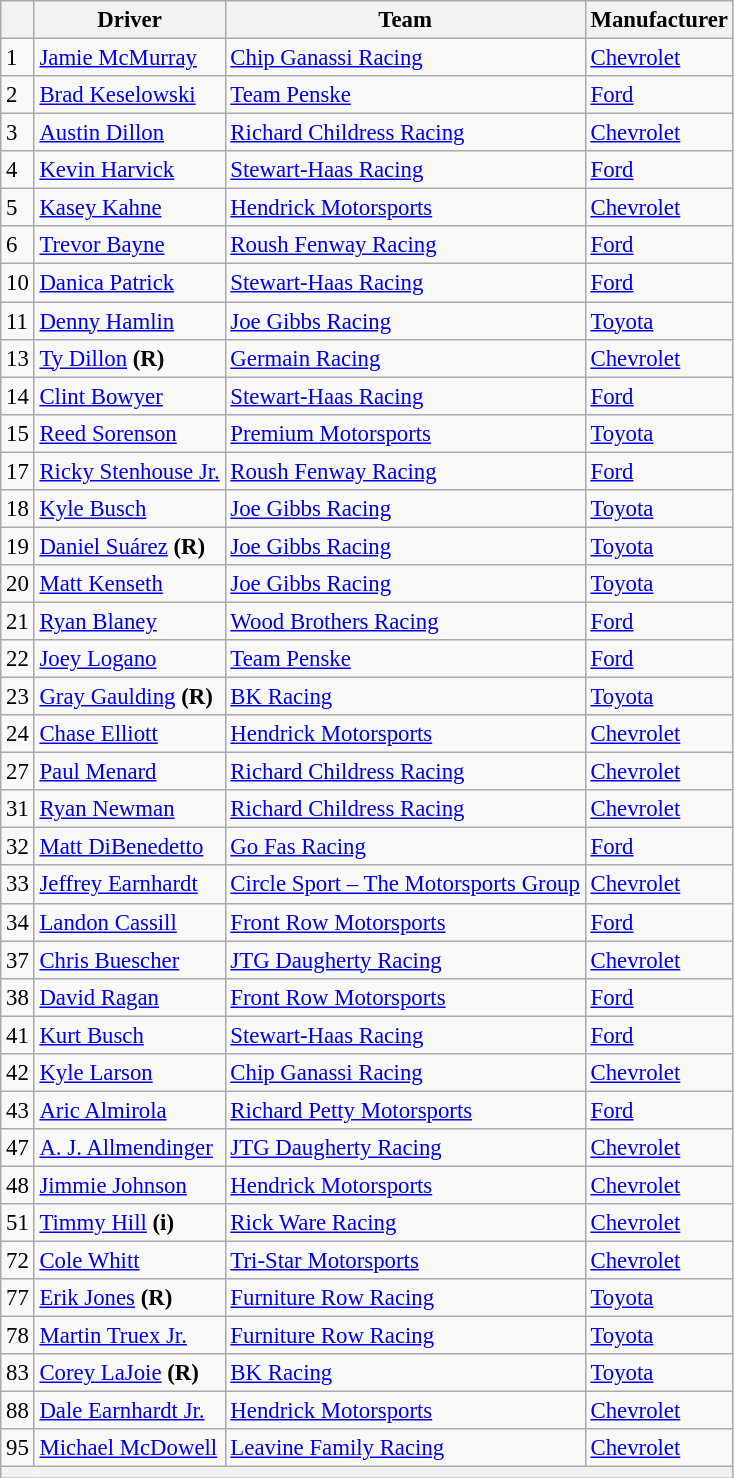<table class="wikitable" style="font-size:95%">
<tr>
<th></th>
<th>Driver</th>
<th>Team</th>
<th>Manufacturer</th>
</tr>
<tr>
<td>1</td>
<td><a href='#'>Jamie McMurray</a></td>
<td><a href='#'>Chip Ganassi Racing</a></td>
<td><a href='#'>Chevrolet</a></td>
</tr>
<tr>
<td>2</td>
<td><a href='#'>Brad Keselowski</a></td>
<td><a href='#'>Team Penske</a></td>
<td><a href='#'>Ford</a></td>
</tr>
<tr>
<td>3</td>
<td><a href='#'>Austin Dillon</a></td>
<td><a href='#'>Richard Childress Racing</a></td>
<td><a href='#'>Chevrolet</a></td>
</tr>
<tr>
<td>4</td>
<td><a href='#'>Kevin Harvick</a></td>
<td><a href='#'>Stewart-Haas Racing</a></td>
<td><a href='#'>Ford</a></td>
</tr>
<tr>
<td>5</td>
<td><a href='#'>Kasey Kahne</a></td>
<td><a href='#'>Hendrick Motorsports</a></td>
<td><a href='#'>Chevrolet</a></td>
</tr>
<tr>
<td>6</td>
<td><a href='#'>Trevor Bayne</a></td>
<td><a href='#'>Roush Fenway Racing</a></td>
<td><a href='#'>Ford</a></td>
</tr>
<tr>
<td>10</td>
<td><a href='#'>Danica Patrick</a></td>
<td><a href='#'>Stewart-Haas Racing</a></td>
<td><a href='#'>Ford</a></td>
</tr>
<tr>
<td>11</td>
<td><a href='#'>Denny Hamlin</a></td>
<td><a href='#'>Joe Gibbs Racing</a></td>
<td><a href='#'>Toyota</a></td>
</tr>
<tr>
<td>13</td>
<td><a href='#'>Ty Dillon</a> <strong>(R)</strong></td>
<td><a href='#'>Germain Racing</a></td>
<td><a href='#'>Chevrolet</a></td>
</tr>
<tr>
<td>14</td>
<td><a href='#'>Clint Bowyer</a></td>
<td><a href='#'>Stewart-Haas Racing</a></td>
<td><a href='#'>Ford</a></td>
</tr>
<tr>
<td>15</td>
<td><a href='#'>Reed Sorenson</a></td>
<td><a href='#'>Premium Motorsports</a></td>
<td><a href='#'>Toyota</a></td>
</tr>
<tr>
<td>17</td>
<td><a href='#'>Ricky Stenhouse Jr.</a></td>
<td><a href='#'>Roush Fenway Racing</a></td>
<td><a href='#'>Ford</a></td>
</tr>
<tr>
<td>18</td>
<td><a href='#'>Kyle Busch</a></td>
<td><a href='#'>Joe Gibbs Racing</a></td>
<td><a href='#'>Toyota</a></td>
</tr>
<tr>
<td>19</td>
<td><a href='#'>Daniel Suárez</a> <strong>(R)</strong></td>
<td><a href='#'>Joe Gibbs Racing</a></td>
<td><a href='#'>Toyota</a></td>
</tr>
<tr>
<td>20</td>
<td><a href='#'>Matt Kenseth</a></td>
<td><a href='#'>Joe Gibbs Racing</a></td>
<td><a href='#'>Toyota</a></td>
</tr>
<tr>
<td>21</td>
<td><a href='#'>Ryan Blaney</a></td>
<td><a href='#'>Wood Brothers Racing</a></td>
<td><a href='#'>Ford</a></td>
</tr>
<tr>
<td>22</td>
<td><a href='#'>Joey Logano</a></td>
<td><a href='#'>Team Penske</a></td>
<td><a href='#'>Ford</a></td>
</tr>
<tr>
<td>23</td>
<td><a href='#'>Gray Gaulding</a> <strong>(R)</strong></td>
<td><a href='#'>BK Racing</a></td>
<td><a href='#'>Toyota</a></td>
</tr>
<tr>
<td>24</td>
<td><a href='#'>Chase Elliott</a></td>
<td><a href='#'>Hendrick Motorsports</a></td>
<td><a href='#'>Chevrolet</a></td>
</tr>
<tr>
<td>27</td>
<td><a href='#'>Paul Menard</a></td>
<td><a href='#'>Richard Childress Racing</a></td>
<td><a href='#'>Chevrolet</a></td>
</tr>
<tr>
<td>31</td>
<td><a href='#'>Ryan Newman</a></td>
<td><a href='#'>Richard Childress Racing</a></td>
<td><a href='#'>Chevrolet</a></td>
</tr>
<tr>
<td>32</td>
<td><a href='#'>Matt DiBenedetto</a></td>
<td><a href='#'>Go Fas Racing</a></td>
<td><a href='#'>Ford</a></td>
</tr>
<tr>
<td>33</td>
<td><a href='#'>Jeffrey Earnhardt</a></td>
<td><a href='#'>Circle Sport – The Motorsports Group</a></td>
<td><a href='#'>Chevrolet</a></td>
</tr>
<tr>
<td>34</td>
<td><a href='#'>Landon Cassill</a></td>
<td><a href='#'>Front Row Motorsports</a></td>
<td><a href='#'>Ford</a></td>
</tr>
<tr>
<td>37</td>
<td><a href='#'>Chris Buescher</a></td>
<td><a href='#'>JTG Daugherty Racing</a></td>
<td><a href='#'>Chevrolet</a></td>
</tr>
<tr>
<td>38</td>
<td><a href='#'>David Ragan</a></td>
<td><a href='#'>Front Row Motorsports</a></td>
<td><a href='#'>Ford</a></td>
</tr>
<tr>
<td>41</td>
<td><a href='#'>Kurt Busch</a></td>
<td><a href='#'>Stewart-Haas Racing</a></td>
<td><a href='#'>Ford</a></td>
</tr>
<tr>
<td>42</td>
<td><a href='#'>Kyle Larson</a></td>
<td><a href='#'>Chip Ganassi Racing</a></td>
<td><a href='#'>Chevrolet</a></td>
</tr>
<tr>
<td>43</td>
<td><a href='#'>Aric Almirola</a></td>
<td><a href='#'>Richard Petty Motorsports</a></td>
<td><a href='#'>Ford</a></td>
</tr>
<tr>
<td>47</td>
<td><a href='#'>A. J. Allmendinger</a></td>
<td><a href='#'>JTG Daugherty Racing</a></td>
<td><a href='#'>Chevrolet</a></td>
</tr>
<tr>
<td>48</td>
<td><a href='#'>Jimmie Johnson</a></td>
<td><a href='#'>Hendrick Motorsports</a></td>
<td><a href='#'>Chevrolet</a></td>
</tr>
<tr>
<td>51</td>
<td><a href='#'>Timmy Hill</a> <strong>(i)</strong></td>
<td><a href='#'>Rick Ware Racing</a></td>
<td><a href='#'>Chevrolet</a></td>
</tr>
<tr>
<td>72</td>
<td><a href='#'>Cole Whitt</a></td>
<td><a href='#'>Tri-Star Motorsports</a></td>
<td><a href='#'>Chevrolet</a></td>
</tr>
<tr>
<td>77</td>
<td><a href='#'>Erik Jones</a> <strong>(R)</strong></td>
<td><a href='#'>Furniture Row Racing</a></td>
<td><a href='#'>Toyota</a></td>
</tr>
<tr>
<td>78</td>
<td><a href='#'>Martin Truex Jr.</a></td>
<td><a href='#'>Furniture Row Racing</a></td>
<td><a href='#'>Toyota</a></td>
</tr>
<tr>
<td>83</td>
<td><a href='#'>Corey LaJoie</a> <strong>(R)</strong></td>
<td><a href='#'>BK Racing</a></td>
<td><a href='#'>Toyota</a></td>
</tr>
<tr>
<td>88</td>
<td><a href='#'>Dale Earnhardt Jr.</a></td>
<td><a href='#'>Hendrick Motorsports</a></td>
<td><a href='#'>Chevrolet</a></td>
</tr>
<tr>
<td>95</td>
<td><a href='#'>Michael McDowell</a></td>
<td><a href='#'>Leavine Family Racing</a></td>
<td><a href='#'>Chevrolet</a></td>
</tr>
<tr>
<th colspan="4"></th>
</tr>
</table>
